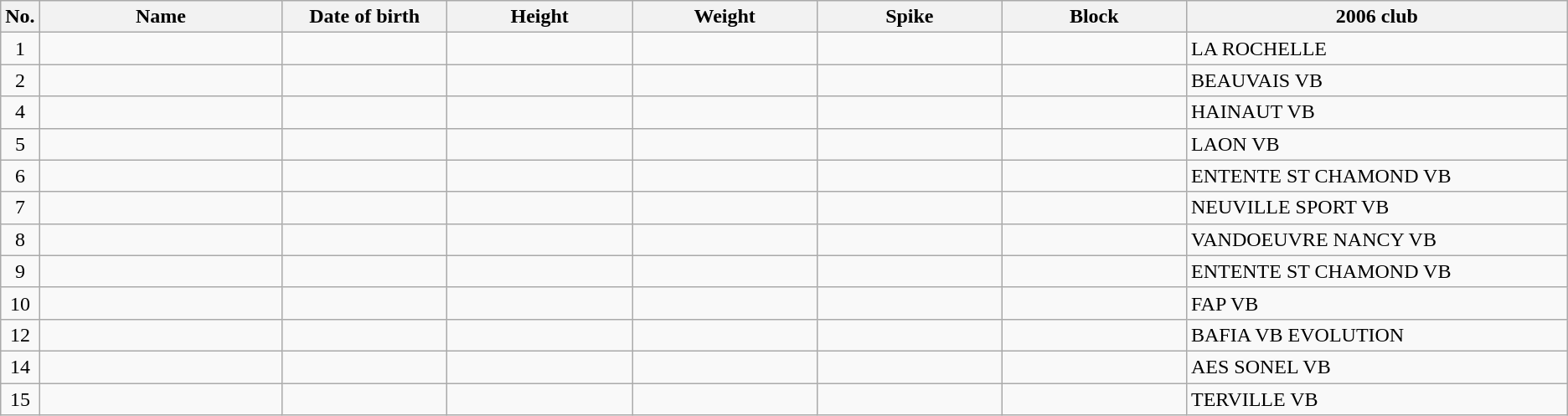<table class="wikitable sortable" style="font-size:100%; text-align:center;">
<tr>
<th>No.</th>
<th style="width:12em">Name</th>
<th style="width:8em">Date of birth</th>
<th style="width:9em">Height</th>
<th style="width:9em">Weight</th>
<th style="width:9em">Spike</th>
<th style="width:9em">Block</th>
<th style="width:19em">2006 club</th>
</tr>
<tr>
<td>1</td>
<td align=left></td>
<td align=right></td>
<td></td>
<td></td>
<td></td>
<td></td>
<td align=left>LA ROCHELLE</td>
</tr>
<tr>
<td>2</td>
<td align=left></td>
<td align=right></td>
<td></td>
<td></td>
<td></td>
<td></td>
<td align=left>BEAUVAIS VB</td>
</tr>
<tr>
<td>4</td>
<td align=left></td>
<td align=right></td>
<td></td>
<td></td>
<td></td>
<td></td>
<td align=left>HAINAUT VB</td>
</tr>
<tr>
<td>5</td>
<td align=left></td>
<td align=right></td>
<td></td>
<td></td>
<td></td>
<td></td>
<td align=left>LAON VB</td>
</tr>
<tr>
<td>6</td>
<td align=left></td>
<td align=right></td>
<td></td>
<td></td>
<td></td>
<td></td>
<td align=left>ENTENTE ST CHAMOND VB</td>
</tr>
<tr>
<td>7</td>
<td align=left></td>
<td align=right></td>
<td></td>
<td></td>
<td></td>
<td></td>
<td align=left>NEUVILLE SPORT VB</td>
</tr>
<tr>
<td>8</td>
<td align=left></td>
<td align=right></td>
<td></td>
<td></td>
<td></td>
<td></td>
<td align=left>VANDOEUVRE NANCY VB</td>
</tr>
<tr>
<td>9</td>
<td align=left></td>
<td align=right></td>
<td></td>
<td></td>
<td></td>
<td></td>
<td align=left>ENTENTE ST CHAMOND VB</td>
</tr>
<tr>
<td>10</td>
<td align=left></td>
<td align=right></td>
<td></td>
<td></td>
<td></td>
<td></td>
<td align=left>FAP VB</td>
</tr>
<tr>
<td>12</td>
<td align=left></td>
<td align=right></td>
<td></td>
<td></td>
<td></td>
<td></td>
<td align=left>BAFIA VB EVOLUTION</td>
</tr>
<tr>
<td>14</td>
<td align=left></td>
<td align=right></td>
<td></td>
<td></td>
<td></td>
<td></td>
<td align=left>AES SONEL VB</td>
</tr>
<tr>
<td>15</td>
<td align=left></td>
<td align=right></td>
<td></td>
<td></td>
<td></td>
<td></td>
<td align=left>TERVILLE VB</td>
</tr>
</table>
